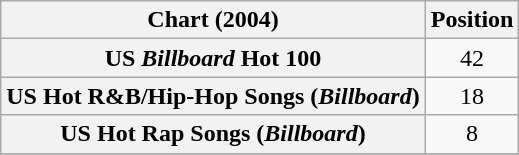<table class="wikitable sortable plainrowheaders" style="text-align:center">
<tr>
<th scope="col">Chart (2004)</th>
<th scope="col">Position</th>
</tr>
<tr>
<th scope="row">US <em>Billboard</em> Hot 100</th>
<td>42</td>
</tr>
<tr>
<th scope="row">US Hot R&B/Hip-Hop Songs (<em>Billboard</em>)</th>
<td>18</td>
</tr>
<tr>
<th scope="row">US Hot Rap Songs (<em>Billboard</em>)</th>
<td>8</td>
</tr>
<tr>
</tr>
</table>
